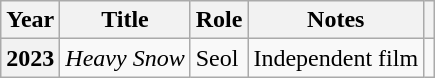<table class="wikitable plainrowheaders">
<tr>
<th scope="col">Year</th>
<th scope="col">Title</th>
<th scope="col">Role</th>
<th scope="col">Notes</th>
<th scope="col" class="unsortable"></th>
</tr>
<tr>
<th scope="row">2023</th>
<td><em>Heavy Snow</em></td>
<td>Seol</td>
<td>Independent film</td>
<td style="text-align:center"></td>
</tr>
</table>
